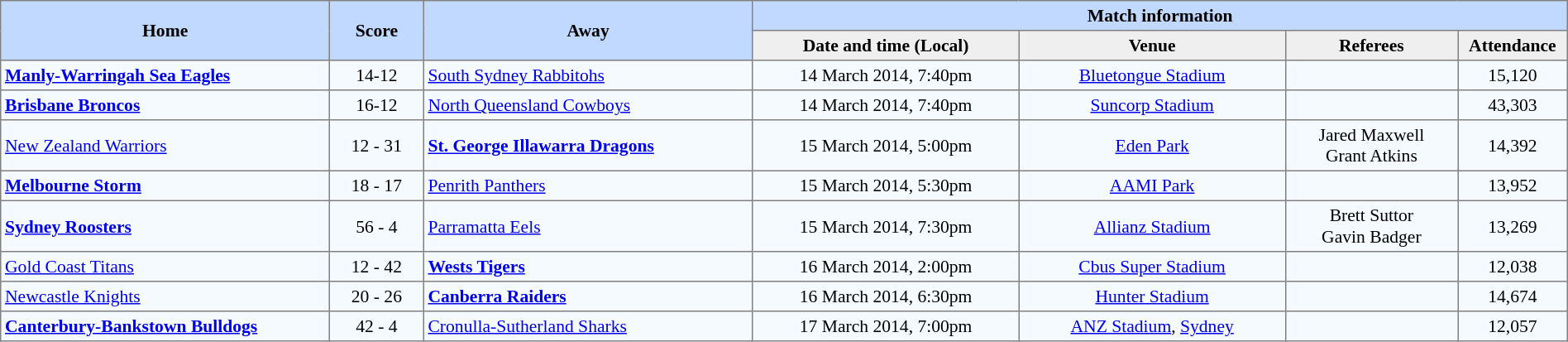<table border="1" cellpadding="3" cellspacing="0" style="border-collapse:collapse; font-size:90%; width:100%;">
<tr style="background:#c1d8ff;">
<th rowspan="2" style="width:21%;">Home</th>
<th rowspan="2" style="width:6%;">Score</th>
<th rowspan="2" style="width:21%;">Away</th>
<th colspan=6>Match information</th>
</tr>
<tr style="background:#efefef;">
<th width=17%>Date and time (Local)</th>
<th width=17%>Venue</th>
<th width=11%>Referees</th>
<th width=7%>Attendance</th>
</tr>
<tr style="text-align:center; background:#f5faff;">
<td align=left> <strong><a href='#'>Manly-Warringah Sea Eagles</a></strong></td>
<td>14-12</td>
<td align=left> <a href='#'>South Sydney Rabbitohs</a></td>
<td>14 March 2014, 7:40pm</td>
<td><a href='#'>Bluetongue Stadium</a></td>
<td></td>
<td>15,120</td>
</tr>
<tr style="text-align:center; background:#f5faff;">
<td align=left> <strong><a href='#'>Brisbane Broncos</a></strong></td>
<td>16-12</td>
<td align=left> <a href='#'>North Queensland Cowboys</a></td>
<td>14 March 2014, 7:40pm</td>
<td><a href='#'>Suncorp Stadium</a></td>
<td></td>
<td>43,303</td>
</tr>
<tr style="text-align:center; background:#f5faff;">
<td align=left> <a href='#'>New Zealand Warriors</a></td>
<td>12 - 31</td>
<td align=left> <strong><a href='#'>St. George Illawarra Dragons</a></strong></td>
<td>15 March 2014, 5:00pm</td>
<td><a href='#'>Eden Park</a></td>
<td>Jared Maxwell <br> Grant Atkins</td>
<td>14,392 </td>
</tr>
<tr style="text-align:center; background:#f5faff;">
<td align=left> <strong><a href='#'>Melbourne Storm</a></strong></td>
<td>18 - 17</td>
<td align=left> <a href='#'>Penrith Panthers</a></td>
<td>15 March 2014, 5:30pm</td>
<td><a href='#'>AAMI Park</a></td>
<td></td>
<td>13,952</td>
</tr>
<tr style="text-align:center; background:#f5faff;">
<td align=left> <strong><a href='#'>Sydney Roosters</a></strong></td>
<td>56 - 4</td>
<td align=left> <a href='#'>Parramatta Eels</a></td>
<td>15 March 2014, 7:30pm</td>
<td><a href='#'>Allianz Stadium</a></td>
<td>Brett Suttor <br> Gavin Badger</td>
<td>13,269</td>
</tr>
<tr style="text-align:center; background:#f5faff;">
<td align=left> <a href='#'>Gold Coast Titans</a></td>
<td>12 - 42</td>
<td align=left> <strong><a href='#'>Wests Tigers</a></strong></td>
<td>16 March 2014, 2:00pm</td>
<td><a href='#'>Cbus Super Stadium</a></td>
<td></td>
<td>12,038</td>
</tr>
<tr style="text-align:center; background:#f5faff;">
<td align=left> <a href='#'>Newcastle Knights</a></td>
<td>20 - 26</td>
<td align=left> <strong><a href='#'>Canberra Raiders</a></strong></td>
<td>16 March 2014, 6:30pm</td>
<td><a href='#'>Hunter Stadium</a></td>
<td></td>
<td>14,674</td>
</tr>
<tr style="text-align:center; background:#f5faff;">
<td align=left> <strong><a href='#'>Canterbury-Bankstown Bulldogs</a></strong></td>
<td>42 - 4</td>
<td align=left> <a href='#'>Cronulla-Sutherland Sharks</a></td>
<td>17 March 2014, 7:00pm</td>
<td><a href='#'>ANZ Stadium</a>, <a href='#'>Sydney</a></td>
<td></td>
<td>12,057</td>
</tr>
</table>
